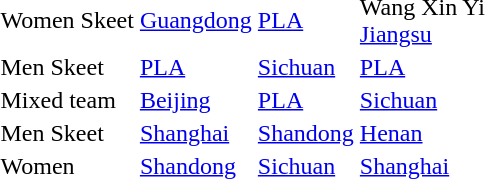<table>
<tr>
<td>Women Skeet</td>
<td><a href='#'>Guangdong</a></td>
<td><a href='#'>PLA</a></td>
<td>Wang Xin Yi<br><a href='#'>Jiangsu</a></td>
</tr>
<tr>
<td>Men Skeet</td>
<td><a href='#'>PLA</a></td>
<td><a href='#'>Sichuan</a></td>
<td><a href='#'>PLA</a></td>
</tr>
<tr>
<td>Mixed team</td>
<td><a href='#'>Beijing</a></td>
<td><a href='#'>PLA</a></td>
<td><a href='#'>Sichuan</a></td>
</tr>
<tr>
<td>Men Skeet</td>
<td><a href='#'>Shanghai</a></td>
<td><a href='#'>Shandong</a></td>
<td><a href='#'>Henan</a></td>
</tr>
<tr>
<td>Women</td>
<td><a href='#'>Shandong</a></td>
<td><a href='#'>Sichuan</a></td>
<td><a href='#'>Shanghai</a></td>
</tr>
</table>
